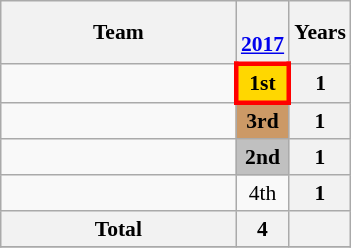<table class="wikitable" style="text-align:center; font-size:90%">
<tr>
<th width=150>Team</th>
<th><br><a href='#'>2017</a></th>
<th>Years</th>
</tr>
<tr>
<td align=left></td>
<td style="border: 3px solid red" bgcolor=Gold><strong>1st</strong></td>
<th>1</th>
</tr>
<tr>
<td align=left></td>
<td bgcolor=#cc9966><strong>3rd</strong></td>
<th>1</th>
</tr>
<tr>
<td align=left></td>
<td bgcolor=Silver><strong>2nd</strong></td>
<th>1</th>
</tr>
<tr>
<td align=left></td>
<td>4th</td>
<th>1</th>
</tr>
<tr>
<th>Total</th>
<th>4</th>
<th></th>
</tr>
<tr>
</tr>
</table>
